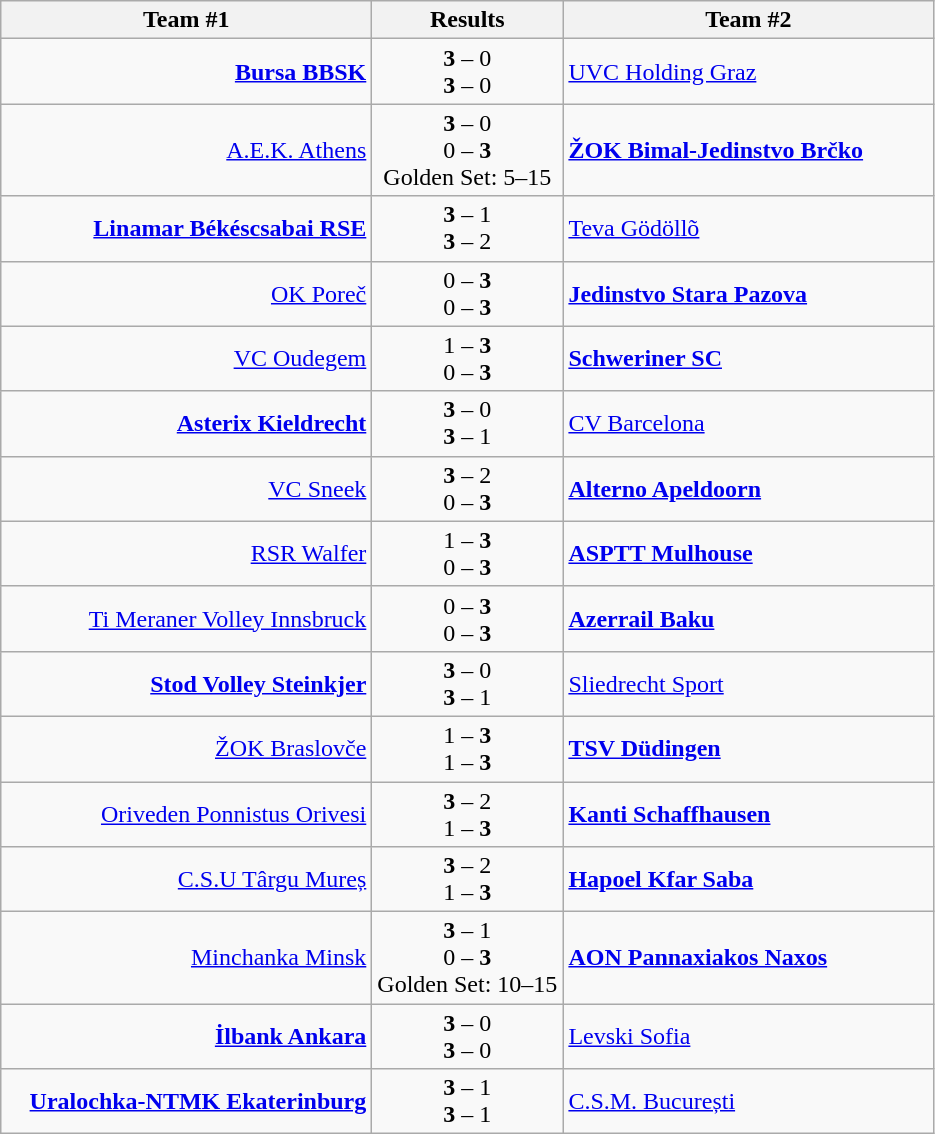<table class="wikitable" style="border-collapse: collapse;">
<tr>
<th align="right" width="240">Team #1</th>
<th>  Results  </th>
<th align="left" width="240">Team #2</th>
</tr>
<tr>
<td align="right"><strong><a href='#'>Bursa BBSK</a></strong> </td>
<td align="center"><strong>3</strong> – 0 <br> <strong>3</strong> – 0</td>
<td> <a href='#'>UVC Holding Graz</a></td>
</tr>
<tr>
<td align="right"><a href='#'>A.E.K. Athens</a> </td>
<td align="center"><strong>3</strong> – 0 <br> 0 – <strong>3</strong> <br> Golden Set: 5–15</td>
<td> <strong><a href='#'>ŽOK Bimal-Jedinstvo Brčko</a></strong></td>
</tr>
<tr>
<td align="right"><strong><a href='#'>Linamar Békéscsabai RSE</a></strong> </td>
<td align="center"><strong>3</strong> – 1 <br> <strong>3</strong> – 2</td>
<td> <a href='#'>Teva Gödöllõ</a></td>
</tr>
<tr>
<td align="right"><a href='#'>OK Poreč</a> </td>
<td align="center">0 – <strong>3</strong> <br> 0 – <strong>3</strong></td>
<td> <strong><a href='#'>Jedinstvo Stara Pazova</a></strong></td>
</tr>
<tr>
<td align="right"><a href='#'>VC Oudegem</a> </td>
<td align="center">1 – <strong>3</strong> <br> 0 – <strong>3</strong></td>
<td> <strong><a href='#'>Schweriner SC</a></strong></td>
</tr>
<tr>
<td align="right"><strong><a href='#'>Asterix Kieldrecht</a></strong> </td>
<td align="center"><strong>3</strong> – 0 <br> <strong>3</strong> – 1</td>
<td> <a href='#'>CV Barcelona</a></td>
</tr>
<tr>
<td align="right"><a href='#'>VC Sneek</a> </td>
<td align="center"><strong>3</strong> – 2 <br> 0 – <strong>3</strong></td>
<td> <strong><a href='#'>Alterno Apeldoorn</a></strong></td>
</tr>
<tr>
<td align="right"><a href='#'>RSR Walfer</a> </td>
<td align="center">1 – <strong>3</strong> <br> 0 – <strong>3</strong></td>
<td> <strong><a href='#'>ASPTT Mulhouse</a></strong></td>
</tr>
<tr>
<td align="right"><a href='#'>Ti Meraner Volley Innsbruck</a> </td>
<td align="center">0 – <strong>3</strong> <br> 0 – <strong>3</strong></td>
<td> <strong><a href='#'>Azerrail Baku</a></strong></td>
</tr>
<tr>
<td align="right"><strong><a href='#'>Stod Volley Steinkjer</a></strong> </td>
<td align="center"><strong>3</strong> – 0 <br> <strong>3</strong> – 1</td>
<td> <a href='#'>Sliedrecht Sport</a></td>
</tr>
<tr>
<td align="right"><a href='#'>ŽOK Braslovče</a> </td>
<td align="center">1 – <strong>3</strong> <br> 1 – <strong>3</strong></td>
<td> <strong><a href='#'>TSV Düdingen</a></strong></td>
</tr>
<tr>
<td align="right"><a href='#'>Oriveden Ponnistus Orivesi</a> </td>
<td align="center"><strong>3</strong> – 2 <br> 1 – <strong>3</strong></td>
<td> <strong><a href='#'>Kanti Schaffhausen</a></strong></td>
</tr>
<tr>
<td align="right"><a href='#'>C.S.U Târgu Mureș</a> </td>
<td align="center"><strong>3</strong> – 2 <br> 1 – <strong>3</strong></td>
<td> <strong><a href='#'>Hapoel Kfar Saba</a></strong></td>
</tr>
<tr>
<td align="right"><a href='#'>Minchanka Minsk</a> </td>
<td align="center"><strong>3</strong> – 1 <br> 0 – <strong>3</strong> <br> Golden Set: 10–15</td>
<td> <strong><a href='#'>AON Pannaxiakos Naxos</a></strong></td>
</tr>
<tr>
<td align="right"><strong><a href='#'>İlbank Ankara</a></strong> </td>
<td align="center"><strong>3</strong> – 0 <br> <strong>3</strong> – 0</td>
<td> <a href='#'>Levski Sofia</a></td>
</tr>
<tr>
<td align="right"><strong><a href='#'>Uralochka-NTMK Ekaterinburg</a></strong> </td>
<td align="center"><strong>3</strong> – 1 <br> <strong>3</strong> – 1</td>
<td> <a href='#'>C.S.M. București</a></td>
</tr>
</table>
